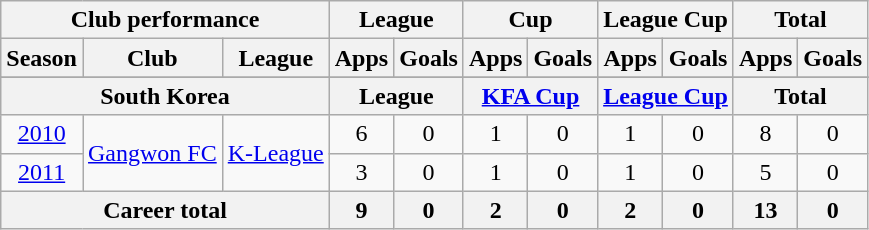<table class="wikitable" style="text-align:center">
<tr>
<th colspan=3>Club performance</th>
<th colspan=2>League</th>
<th colspan=2>Cup</th>
<th colspan=2>League Cup</th>
<th colspan=2>Total</th>
</tr>
<tr>
<th>Season</th>
<th>Club</th>
<th>League</th>
<th>Apps</th>
<th>Goals</th>
<th>Apps</th>
<th>Goals</th>
<th>Apps</th>
<th>Goals</th>
<th>Apps</th>
<th>Goals</th>
</tr>
<tr>
</tr>
<tr>
<th colspan=3>South Korea</th>
<th colspan=2>League</th>
<th colspan=2><a href='#'>KFA Cup</a></th>
<th colspan=2><a href='#'>League Cup</a></th>
<th colspan=2>Total</th>
</tr>
<tr>
<td><a href='#'>2010</a></td>
<td rowspan=2><a href='#'>Gangwon FC</a></td>
<td rowspan="2"><a href='#'>K-League</a></td>
<td>6</td>
<td>0</td>
<td>1</td>
<td>0</td>
<td>1</td>
<td>0</td>
<td>8</td>
<td>0</td>
</tr>
<tr>
<td><a href='#'>2011</a></td>
<td>3</td>
<td>0</td>
<td>1</td>
<td>0</td>
<td>1</td>
<td>0</td>
<td>5</td>
<td>0</td>
</tr>
<tr>
<th colspan=3>Career total</th>
<th>9</th>
<th>0</th>
<th>2</th>
<th>0</th>
<th>2</th>
<th>0</th>
<th>13</th>
<th>0</th>
</tr>
</table>
